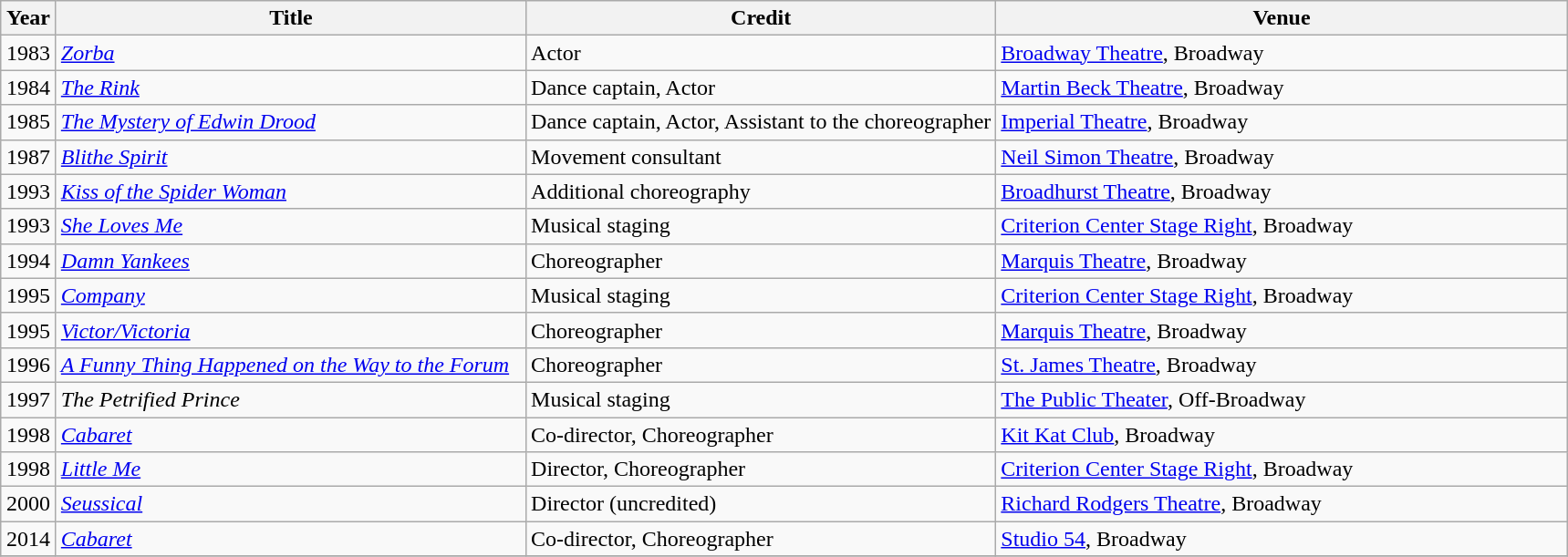<table class="wikitable">
<tr>
<th width="33">Year</th>
<th width=30%>Title</th>
<th width=30%>Credit</th>
<th>Venue</th>
</tr>
<tr>
<td align="center">1983</td>
<td><em><a href='#'>Zorba</a></em></td>
<td>Actor</td>
<td><a href='#'>Broadway Theatre</a>, Broadway</td>
</tr>
<tr>
<td align="center">1984</td>
<td><em><a href='#'>The Rink</a></em></td>
<td>Dance captain, Actor</td>
<td><a href='#'>Martin Beck Theatre</a>, Broadway</td>
</tr>
<tr>
<td align="center">1985</td>
<td><em><a href='#'>The Mystery of Edwin Drood</a></em></td>
<td>Dance captain, Actor, Assistant to the choreographer</td>
<td><a href='#'>Imperial Theatre</a>, Broadway</td>
</tr>
<tr>
<td align="center">1987</td>
<td><em><a href='#'>Blithe Spirit</a></em></td>
<td>Movement consultant</td>
<td><a href='#'>Neil Simon Theatre</a>, Broadway</td>
</tr>
<tr>
<td align="center">1993</td>
<td><em><a href='#'>Kiss of the Spider Woman</a></em></td>
<td>Additional choreography</td>
<td><a href='#'>Broadhurst Theatre</a>, Broadway</td>
</tr>
<tr>
<td align="center">1993</td>
<td><em><a href='#'>She Loves Me</a></em></td>
<td>Musical staging</td>
<td><a href='#'>Criterion Center Stage Right</a>, Broadway</td>
</tr>
<tr>
<td align="center">1994</td>
<td><em><a href='#'>Damn Yankees</a></em></td>
<td>Choreographer</td>
<td><a href='#'>Marquis Theatre</a>, Broadway</td>
</tr>
<tr>
<td align="center">1995</td>
<td><em><a href='#'>Company</a></em></td>
<td>Musical staging</td>
<td><a href='#'>Criterion Center Stage Right</a>, Broadway</td>
</tr>
<tr>
<td align="center">1995</td>
<td><em><a href='#'>Victor/Victoria</a></em></td>
<td>Choreographer</td>
<td><a href='#'>Marquis Theatre</a>, Broadway</td>
</tr>
<tr>
<td align="center">1996</td>
<td><em><a href='#'>A Funny Thing Happened on the Way to the Forum</a></em></td>
<td>Choreographer</td>
<td><a href='#'>St. James Theatre</a>, Broadway</td>
</tr>
<tr>
<td align="center">1997</td>
<td><em>The Petrified Prince</em></td>
<td>Musical staging</td>
<td><a href='#'>The Public Theater</a>, Off-Broadway</td>
</tr>
<tr>
<td align="center">1998</td>
<td><em><a href='#'>Cabaret</a></em></td>
<td>Co-director, Choreographer</td>
<td><a href='#'>Kit Kat Club</a>, Broadway</td>
</tr>
<tr>
<td align="center">1998</td>
<td><em><a href='#'>Little Me</a></em></td>
<td>Director, Choreographer</td>
<td><a href='#'>Criterion Center Stage Right</a>, Broadway</td>
</tr>
<tr>
<td align="center">2000</td>
<td><em><a href='#'>Seussical</a></em></td>
<td>Director (uncredited)</td>
<td><a href='#'>Richard Rodgers Theatre</a>, Broadway</td>
</tr>
<tr>
<td align="center">2014</td>
<td><em><a href='#'>Cabaret</a></em></td>
<td>Co-director, Choreographer</td>
<td><a href='#'>Studio 54</a>, Broadway</td>
</tr>
<tr>
</tr>
</table>
